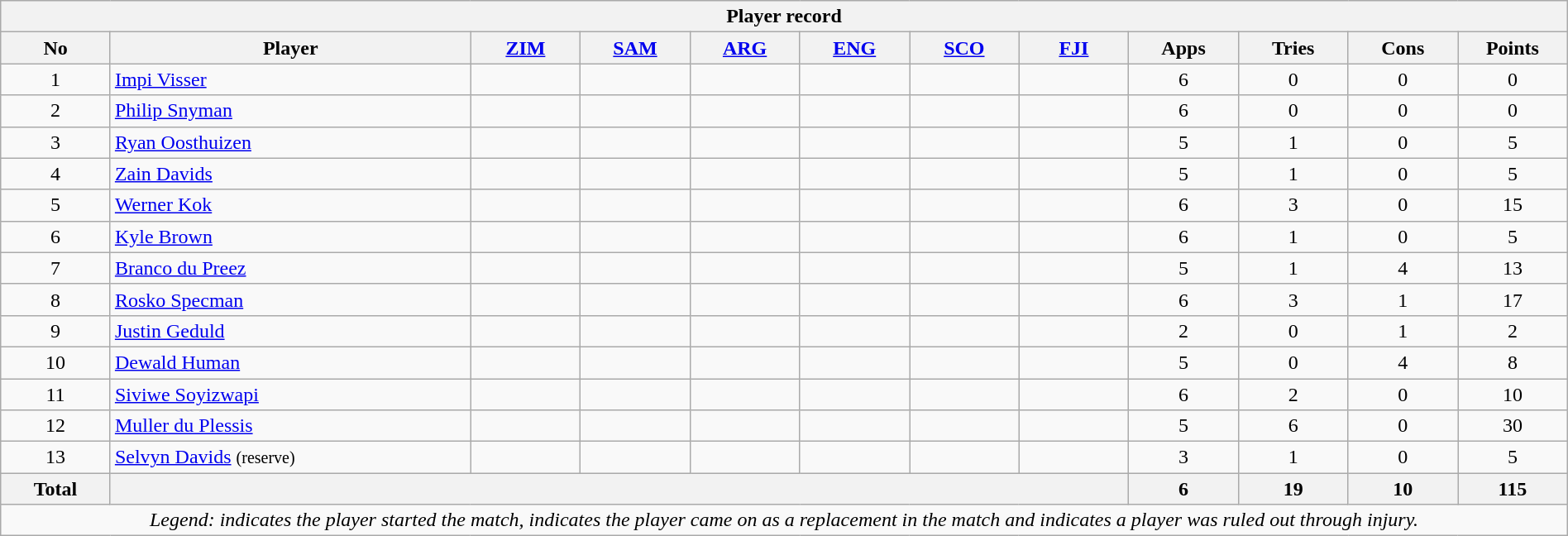<table class="wikitable" style="text-align:center; width:100%">
<tr>
<th colspan="100%">Player record</th>
</tr>
<tr>
<th style="width:7%;">No</th>
<th style="width:23%;">Player</th>
<th style="width:7%;"><a href='#'>ZIM</a></th>
<th style="width:7%;"><a href='#'>SAM</a></th>
<th style="width:7%;"><a href='#'>ARG</a></th>
<th style="width:7%;"><a href='#'>ENG</a></th>
<th style="width:7%;"><a href='#'>SCO</a></th>
<th style="width:7%;"><a href='#'>FJI</a></th>
<th style="width:7%;">Apps</th>
<th style="width:7%;">Tries</th>
<th style="width:7%;">Cons</th>
<th style="width:7%;">Points</th>
</tr>
<tr>
<td>1</td>
<td style="text-align:left;"><a href='#'>Impi Visser</a></td>
<td></td>
<td></td>
<td></td>
<td></td>
<td></td>
<td></td>
<td>6</td>
<td>0</td>
<td>0</td>
<td>0</td>
</tr>
<tr>
<td>2</td>
<td style="text-align:left;"><a href='#'>Philip Snyman</a></td>
<td></td>
<td></td>
<td></td>
<td></td>
<td></td>
<td></td>
<td>6</td>
<td>0</td>
<td>0</td>
<td>0</td>
</tr>
<tr>
<td>3</td>
<td style="text-align:left;"><a href='#'>Ryan Oosthuizen</a></td>
<td></td>
<td></td>
<td></td>
<td></td>
<td></td>
<td></td>
<td>5</td>
<td>1</td>
<td>0</td>
<td>5</td>
</tr>
<tr>
<td>4</td>
<td style="text-align:left;"><a href='#'>Zain Davids</a></td>
<td></td>
<td></td>
<td></td>
<td></td>
<td></td>
<td></td>
<td>5</td>
<td>1</td>
<td>0</td>
<td>5</td>
</tr>
<tr>
<td>5</td>
<td style="text-align:left;"><a href='#'>Werner Kok</a></td>
<td></td>
<td></td>
<td></td>
<td></td>
<td></td>
<td></td>
<td>6</td>
<td>3</td>
<td>0</td>
<td>15</td>
</tr>
<tr>
<td>6</td>
<td style="text-align:left;"><a href='#'>Kyle Brown</a></td>
<td></td>
<td></td>
<td></td>
<td></td>
<td></td>
<td></td>
<td>6</td>
<td>1</td>
<td>0</td>
<td>5</td>
</tr>
<tr>
<td>7</td>
<td style="text-align:left;"><a href='#'>Branco du Preez</a></td>
<td></td>
<td></td>
<td></td>
<td></td>
<td></td>
<td></td>
<td>5</td>
<td>1</td>
<td>4</td>
<td>13</td>
</tr>
<tr>
<td>8</td>
<td style="text-align:left;"><a href='#'>Rosko Specman</a></td>
<td></td>
<td></td>
<td></td>
<td></td>
<td></td>
<td></td>
<td>6</td>
<td>3</td>
<td>1</td>
<td>17</td>
</tr>
<tr>
<td>9</td>
<td style="text-align:left;"><a href='#'>Justin Geduld</a></td>
<td></td>
<td></td>
<td></td>
<td></td>
<td></td>
<td></td>
<td>2</td>
<td>0</td>
<td>1</td>
<td>2</td>
</tr>
<tr>
<td>10</td>
<td style="text-align:left;"><a href='#'>Dewald Human</a></td>
<td></td>
<td></td>
<td></td>
<td></td>
<td></td>
<td></td>
<td>5</td>
<td>0</td>
<td>4</td>
<td>8</td>
</tr>
<tr>
<td>11</td>
<td style="text-align:left;"><a href='#'>Siviwe Soyizwapi</a></td>
<td></td>
<td></td>
<td></td>
<td></td>
<td></td>
<td></td>
<td>6</td>
<td>2</td>
<td>0</td>
<td>10</td>
</tr>
<tr>
<td>12</td>
<td style="text-align:left;"><a href='#'>Muller du Plessis</a></td>
<td></td>
<td></td>
<td></td>
<td></td>
<td></td>
<td></td>
<td>5</td>
<td>6</td>
<td>0</td>
<td>30</td>
</tr>
<tr>
<td>13</td>
<td style="text-align:left;"><a href='#'>Selvyn Davids</a> <small>(reserve)</small></td>
<td></td>
<td></td>
<td></td>
<td></td>
<td></td>
<td></td>
<td>3</td>
<td>1</td>
<td>0</td>
<td>5</td>
</tr>
<tr>
<th>Total</th>
<th colspan="7"></th>
<th>6</th>
<th>19</th>
<th>10</th>
<th>115</th>
</tr>
<tr>
<td colspan="100%"><em>Legend: <span></span> indicates the player started the match, <span></span> indicates the player came on as a replacement in the match and  indicates a player was ruled out through injury.</em></td>
</tr>
</table>
